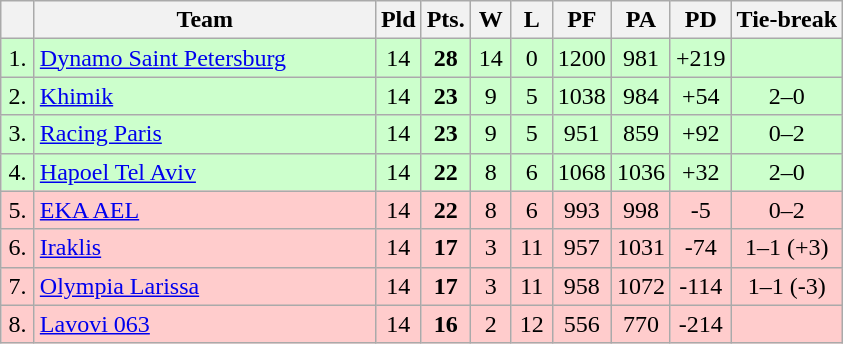<table class="wikitable" style="text-align:center">
<tr>
<th width=15></th>
<th width=220>Team</th>
<th width=20>Pld</th>
<th width=20>Pts.</th>
<th width=20>W</th>
<th width=20>L</th>
<th width=20>PF</th>
<th width=20>PA</th>
<th width=20>PD</th>
<th>Tie-break</th>
</tr>
<tr bgcolor=#ccffcc>
<td>1.</td>
<td style="text-align:left;"> <a href='#'>Dynamo Saint Petersburg</a></td>
<td>14</td>
<td><strong>28</strong></td>
<td>14</td>
<td>0</td>
<td>1200</td>
<td>981</td>
<td>+219</td>
<td></td>
</tr>
<tr bgcolor=#ccffcc>
<td>2.</td>
<td style="text-align:left;"> <a href='#'>Khimik</a></td>
<td>14</td>
<td><strong>23</strong></td>
<td>9</td>
<td>5</td>
<td>1038</td>
<td>984</td>
<td>+54</td>
<td>2–0</td>
</tr>
<tr bgcolor=#ccffcc>
<td>3.</td>
<td style="text-align:left;"> <a href='#'>Racing Paris</a></td>
<td>14</td>
<td><strong>23</strong></td>
<td>9</td>
<td>5</td>
<td>951</td>
<td>859</td>
<td>+92</td>
<td>0–2</td>
</tr>
<tr bgcolor=#ccffcc>
<td>4.</td>
<td style="text-align:left;"> <a href='#'>Hapoel Tel Aviv</a></td>
<td>14</td>
<td><strong>22</strong></td>
<td>8</td>
<td>6</td>
<td>1068</td>
<td>1036</td>
<td>+32</td>
<td>2–0</td>
</tr>
<tr bgcolor=#ffcccc>
<td>5.</td>
<td style="text-align:left;"> <a href='#'>EKA AEL</a></td>
<td>14</td>
<td><strong>22</strong></td>
<td>8</td>
<td>6</td>
<td>993</td>
<td>998</td>
<td>-5</td>
<td>0–2</td>
</tr>
<tr bgcolor=#ffcccc>
<td>6.</td>
<td style="text-align:left;"> <a href='#'>Iraklis</a></td>
<td>14</td>
<td><strong>17</strong></td>
<td>3</td>
<td>11</td>
<td>957</td>
<td>1031</td>
<td>-74</td>
<td>1–1 (+3)</td>
</tr>
<tr bgcolor=#ffcccc>
<td>7.</td>
<td style="text-align:left;"> <a href='#'>Olympia Larissa</a></td>
<td>14</td>
<td><strong>17</strong></td>
<td>3</td>
<td>11</td>
<td>958</td>
<td>1072</td>
<td>-114</td>
<td>1–1 (-3)</td>
</tr>
<tr bgcolor=#ffcccc>
<td>8.</td>
<td style="text-align:left;"> <a href='#'>Lavovi 063</a></td>
<td>14</td>
<td><strong>16</strong></td>
<td>2</td>
<td>12</td>
<td>556</td>
<td>770</td>
<td>-214</td>
<td></td>
</tr>
</table>
